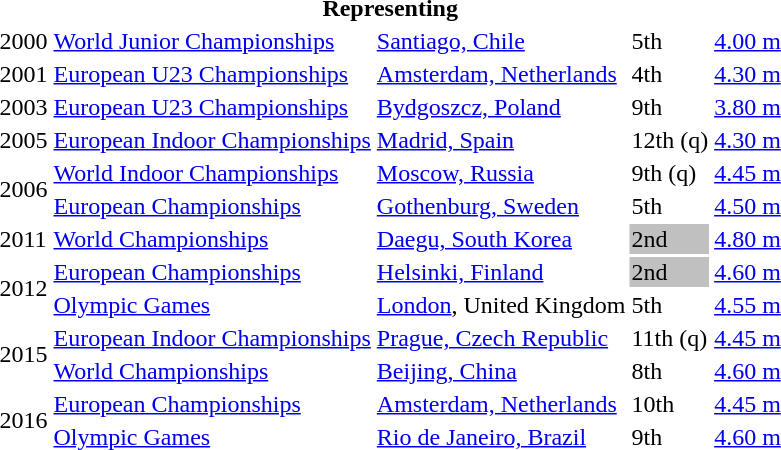<table>
<tr>
<th colspan="5">Representing </th>
</tr>
<tr>
<td>2000</td>
<td><a href='#'>World Junior Championships</a></td>
<td><a href='#'>Santiago, Chile</a></td>
<td>5th</td>
<td><a href='#'>4.00 m</a></td>
</tr>
<tr>
<td>2001</td>
<td><a href='#'>European U23 Championships</a></td>
<td><a href='#'>Amsterdam, Netherlands</a></td>
<td>4th</td>
<td><a href='#'>4.30 m</a></td>
</tr>
<tr>
<td>2003</td>
<td><a href='#'>European U23 Championships</a></td>
<td><a href='#'>Bydgoszcz, Poland</a></td>
<td>9th</td>
<td><a href='#'>3.80 m</a></td>
</tr>
<tr>
<td>2005</td>
<td><a href='#'>European Indoor Championships</a></td>
<td><a href='#'>Madrid, Spain</a></td>
<td>12th (q)</td>
<td><a href='#'>4.30 m</a></td>
</tr>
<tr>
<td rowspan=2>2006</td>
<td><a href='#'>World Indoor Championships</a></td>
<td><a href='#'>Moscow, Russia</a></td>
<td>9th (q)</td>
<td><a href='#'>4.45 m</a></td>
</tr>
<tr>
<td><a href='#'>European Championships</a></td>
<td><a href='#'>Gothenburg, Sweden</a></td>
<td>5th</td>
<td><a href='#'>4.50 m</a></td>
</tr>
<tr>
<td>2011</td>
<td><a href='#'>World Championships</a></td>
<td><a href='#'>Daegu, South Korea</a></td>
<td bgcolor=silver>2nd</td>
<td><a href='#'>4.80 m</a></td>
</tr>
<tr>
<td rowspan=2>2012</td>
<td><a href='#'>European Championships</a></td>
<td><a href='#'>Helsinki, Finland</a></td>
<td bgcolor=silver>2nd</td>
<td><a href='#'>4.60 m</a></td>
</tr>
<tr>
<td><a href='#'>Olympic Games</a></td>
<td><a href='#'>London</a>, United Kingdom</td>
<td>5th</td>
<td><a href='#'>4.55 m</a></td>
</tr>
<tr>
<td rowspan=2>2015</td>
<td><a href='#'>European Indoor Championships</a></td>
<td><a href='#'>Prague, Czech Republic</a></td>
<td>11th (q)</td>
<td><a href='#'>4.45 m</a></td>
</tr>
<tr>
<td><a href='#'>World Championships</a></td>
<td><a href='#'>Beijing, China</a></td>
<td>8th</td>
<td><a href='#'>4.60 m</a></td>
</tr>
<tr>
<td rowspan=2>2016</td>
<td><a href='#'>European Championships</a></td>
<td><a href='#'>Amsterdam, Netherlands</a></td>
<td>10th</td>
<td><a href='#'>4.45 m</a></td>
</tr>
<tr>
<td><a href='#'>Olympic Games</a></td>
<td><a href='#'>Rio de Janeiro, Brazil</a></td>
<td>9th</td>
<td><a href='#'>4.60 m</a></td>
</tr>
</table>
